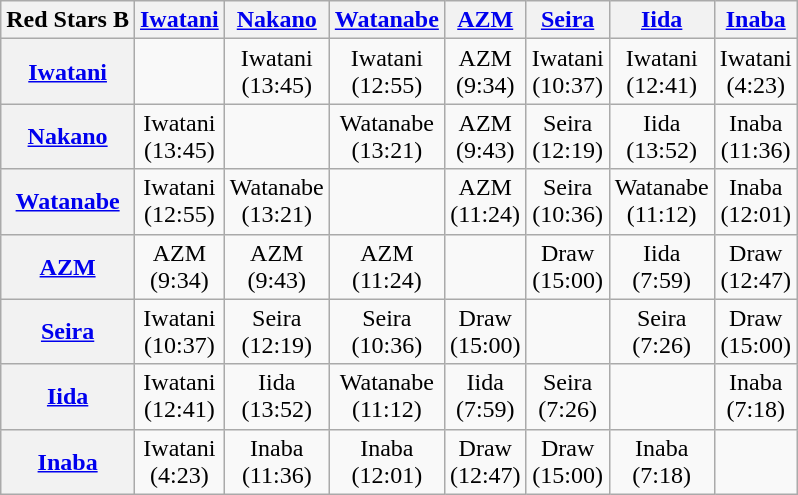<table class="wikitable" style="text-align:center; margin: 1em auto 1em auto">
<tr>
<th>Red Stars B</th>
<th><a href='#'>Iwatani</a></th>
<th><a href='#'>Nakano</a></th>
<th><a href='#'>Watanabe</a></th>
<th><a href='#'>AZM</a></th>
<th><a href='#'>Seira</a></th>
<th><a href='#'>Iida</a></th>
<th><a href='#'>Inaba</a></th>
</tr>
<tr>
<th><a href='#'>Iwatani</a></th>
<td></td>
<td>Iwatani<br>(13:45)</td>
<td>Iwatani<br>(12:55)</td>
<td>AZM<br>(9:34)</td>
<td>Iwatani<br>(10:37)</td>
<td>Iwatani<br>(12:41)</td>
<td>Iwatani<br>(4:23)</td>
</tr>
<tr>
<th><a href='#'>Nakano</a></th>
<td>Iwatani<br>(13:45)</td>
<td></td>
<td>Watanabe<br>(13:21)</td>
<td>AZM<br>(9:43)</td>
<td>Seira<br>(12:19)</td>
<td>Iida<br>(13:52)</td>
<td>Inaba<br>(11:36)</td>
</tr>
<tr>
<th><a href='#'>Watanabe</a></th>
<td>Iwatani<br>(12:55)</td>
<td>Watanabe<br>(13:21)</td>
<td></td>
<td>AZM<br>(11:24)</td>
<td>Seira<br>(10:36)</td>
<td>Watanabe<br>(11:12)</td>
<td>Inaba<br>(12:01)</td>
</tr>
<tr>
<th><a href='#'>AZM</a></th>
<td>AZM<br>(9:34)</td>
<td>AZM<br>(9:43)</td>
<td>AZM<br>(11:24)</td>
<td></td>
<td>Draw<br>(15:00)</td>
<td>Iida<br>(7:59)</td>
<td>Draw<br>(12:47)</td>
</tr>
<tr>
<th><a href='#'>Seira</a></th>
<td>Iwatani<br>(10:37)</td>
<td>Seira<br>(12:19)</td>
<td>Seira<br>(10:36)</td>
<td>Draw<br>(15:00)</td>
<td></td>
<td>Seira<br>(7:26)</td>
<td>Draw<br>(15:00)</td>
</tr>
<tr>
<th><a href='#'>Iida</a></th>
<td>Iwatani<br>(12:41)</td>
<td>Iida<br>(13:52)</td>
<td>Watanabe<br>(11:12)</td>
<td>Iida<br>(7:59)</td>
<td>Seira<br>(7:26)</td>
<td></td>
<td>Inaba<br>(7:18)</td>
</tr>
<tr>
<th><a href='#'>Inaba</a></th>
<td>Iwatani<br>(4:23)</td>
<td>Inaba<br>(11:36)</td>
<td>Inaba<br>(12:01)</td>
<td>Draw<br>(12:47)</td>
<td>Draw<br>(15:00)</td>
<td>Inaba<br>(7:18)</td>
<td></td>
</tr>
</table>
